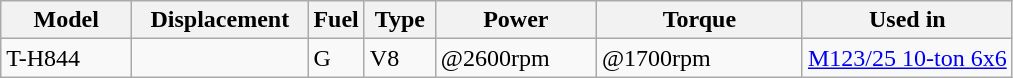<table class="wikitable">
<tr>
<th style="width: 80px;">Model</th>
<th style="width: 110px;">Displacement</th>
<th style="width: 30px;">Fuel</th>
<th style="width: 40px;">Type</th>
<th style="width: 100px;">Power</th>
<th style="width: 130px;">Torque</th>
<th>Used in</th>
</tr>
<tr>
<td>T-H844</td>
<td></td>
<td>G</td>
<td>V8</td>
<td> @2600rpm</td>
<td> @1700rpm</td>
<td><a href='#'>M123/25 10-ton 6x6</a></td>
</tr>
</table>
